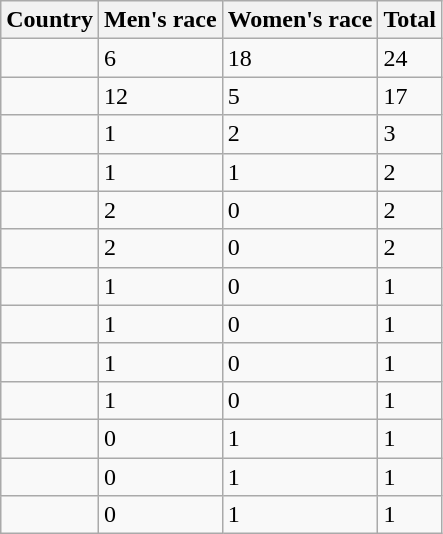<table class="wikitable sortable">
<tr>
<th>Country</th>
<th>Men's race</th>
<th>Women's race</th>
<th>Total</th>
</tr>
<tr>
<td></td>
<td>6</td>
<td>18</td>
<td>24</td>
</tr>
<tr>
<td></td>
<td>12</td>
<td>5</td>
<td>17</td>
</tr>
<tr>
<td></td>
<td>1</td>
<td>2</td>
<td>3</td>
</tr>
<tr>
<td></td>
<td>1</td>
<td>1</td>
<td>2</td>
</tr>
<tr>
<td></td>
<td>2</td>
<td>0</td>
<td>2</td>
</tr>
<tr>
<td></td>
<td>2</td>
<td>0</td>
<td>2</td>
</tr>
<tr>
<td></td>
<td>1</td>
<td>0</td>
<td>1</td>
</tr>
<tr>
<td></td>
<td>1</td>
<td>0</td>
<td>1</td>
</tr>
<tr>
<td></td>
<td>1</td>
<td>0</td>
<td>1</td>
</tr>
<tr>
<td></td>
<td>1</td>
<td>0</td>
<td>1</td>
</tr>
<tr>
<td></td>
<td>0</td>
<td>1</td>
<td>1</td>
</tr>
<tr>
<td></td>
<td>0</td>
<td>1</td>
<td>1</td>
</tr>
<tr>
<td></td>
<td>0</td>
<td>1</td>
<td>1</td>
</tr>
</table>
